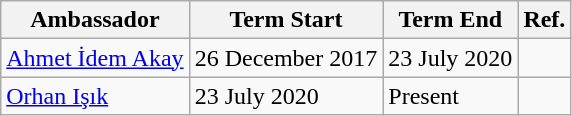<table class="wikitable">
<tr>
<th>Ambassador</th>
<th>Term Start</th>
<th>Term End</th>
<th>Ref.</th>
</tr>
<tr>
<td><a href='#'>Ahmet İdem Akay</a></td>
<td>26 December 2017</td>
<td>23 July 2020</td>
<td></td>
</tr>
<tr>
<td><a href='#'>Orhan Işık</a></td>
<td>23 July 2020</td>
<td>Present</td>
<td></td>
</tr>
</table>
